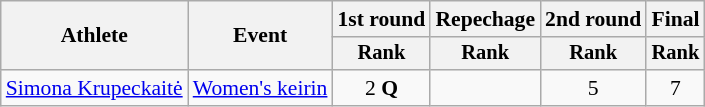<table class="wikitable" style="font-size:90%">
<tr>
<th rowspan="2">Athlete</th>
<th rowspan="2">Event</th>
<th>1st round</th>
<th>Repechage</th>
<th>2nd round</th>
<th>Final</th>
</tr>
<tr style="font-size:95%">
<th>Rank</th>
<th>Rank</th>
<th>Rank</th>
<th>Rank</th>
</tr>
<tr align=center>
<td align=left><a href='#'>Simona Krupeckaitė</a></td>
<td align=left><a href='#'>Women's keirin</a></td>
<td>2 <strong>Q</strong></td>
<td></td>
<td>5</td>
<td>7</td>
</tr>
</table>
